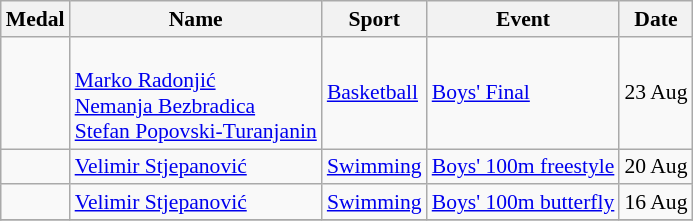<table class="wikitable sortable" style="font-size:90%">
<tr>
<th>Medal</th>
<th>Name</th>
<th>Sport</th>
<th>Event</th>
<th>Date</th>
</tr>
<tr>
<td></td>
<td><br><a href='#'>Marko Radonjić</a><br><a href='#'>Nemanja Bezbradica</a><br><a href='#'>Stefan Popovski-Turanjanin</a></td>
<td><a href='#'>Basketball</a></td>
<td><a href='#'>Boys' Final</a></td>
<td>23 Aug</td>
</tr>
<tr>
<td></td>
<td><a href='#'>Velimir Stjepanović</a></td>
<td><a href='#'>Swimming</a></td>
<td><a href='#'>Boys' 100m freestyle</a></td>
<td>20 Aug</td>
</tr>
<tr>
<td></td>
<td><a href='#'>Velimir Stjepanović</a></td>
<td><a href='#'>Swimming</a></td>
<td><a href='#'>Boys' 100m butterfly</a></td>
<td>16 Aug</td>
</tr>
<tr>
</tr>
</table>
